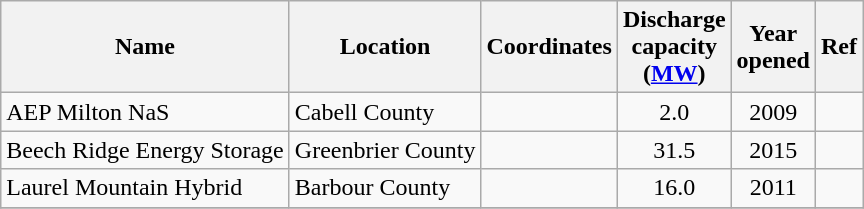<table class="wikitable sortable">
<tr>
<th>Name</th>
<th>Location</th>
<th>Coordinates</th>
<th>Discharge<br>capacity<br>(<a href='#'>MW</a>)</th>
<th>Year<br>opened</th>
<th>Ref</th>
</tr>
<tr>
<td>AEP Milton NaS</td>
<td>Cabell County</td>
<td></td>
<td align="center">2.0</td>
<td align="center">2009</td>
<td></td>
</tr>
<tr>
<td>Beech Ridge Energy Storage</td>
<td>Greenbrier County</td>
<td></td>
<td align="center">31.5</td>
<td align="center">2015</td>
<td></td>
</tr>
<tr>
<td>Laurel Mountain Hybrid</td>
<td>Barbour County</td>
<td></td>
<td align="center">16.0</td>
<td align="center">2011</td>
<td></td>
</tr>
<tr>
</tr>
</table>
